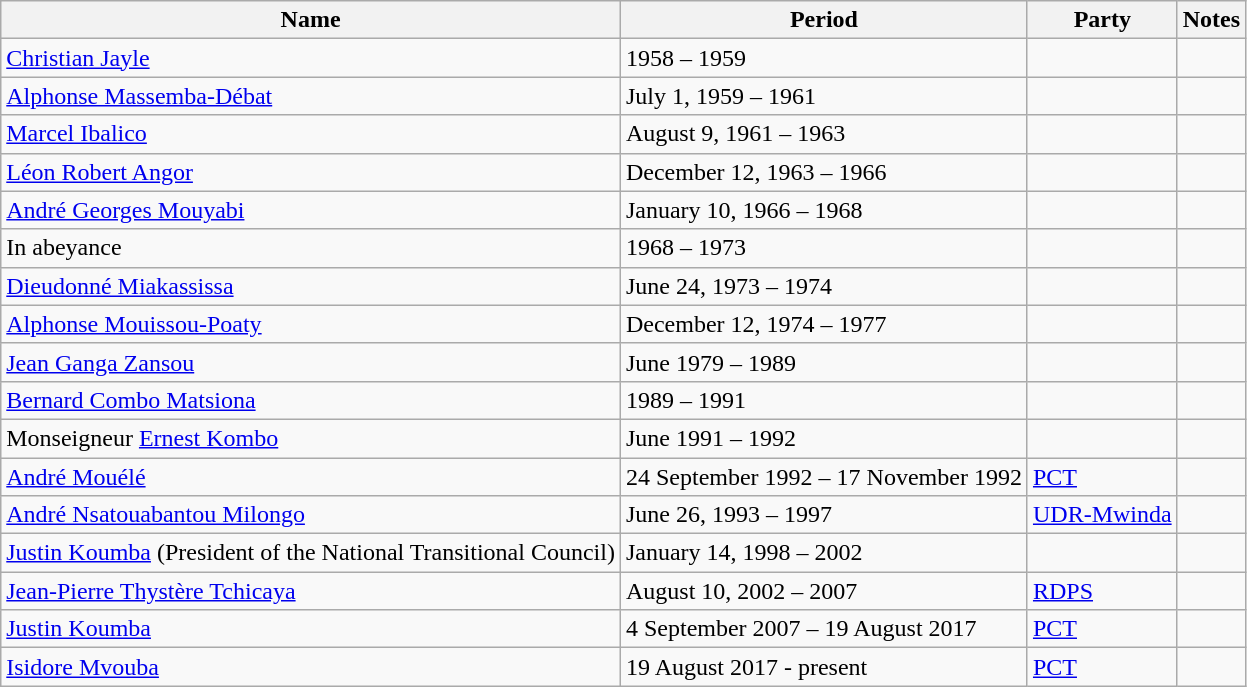<table class="wikitable">
<tr>
<th>Name</th>
<th>Period</th>
<th>Party</th>
<th>Notes</th>
</tr>
<tr>
<td><a href='#'>Christian Jayle</a></td>
<td>1958 – 1959</td>
<td></td>
<td></td>
</tr>
<tr>
<td><a href='#'>Alphonse Massemba-Débat</a></td>
<td>July 1, 1959 – 1961</td>
<td></td>
<td></td>
</tr>
<tr>
<td><a href='#'>Marcel Ibalico</a></td>
<td>August 9, 1961 – 1963</td>
<td></td>
<td></td>
</tr>
<tr>
<td><a href='#'>Léon Robert Angor</a></td>
<td>December 12, 1963 – 1966</td>
<td></td>
<td></td>
</tr>
<tr>
<td><a href='#'>André Georges Mouyabi</a></td>
<td>January 10, 1966 – 1968</td>
<td></td>
<td></td>
</tr>
<tr>
<td>In abeyance</td>
<td>1968 – 1973</td>
<td></td>
<td></td>
</tr>
<tr>
<td><a href='#'>Dieudonné Miakassissa</a></td>
<td>June 24, 1973 – 1974</td>
<td></td>
<td></td>
</tr>
<tr>
<td><a href='#'>Alphonse Mouissou-Poaty</a></td>
<td>December 12, 1974 – 1977</td>
<td></td>
<td></td>
</tr>
<tr>
<td><a href='#'>Jean Ganga Zansou</a></td>
<td>June 1979 – 1989</td>
<td></td>
<td></td>
</tr>
<tr>
<td><a href='#'>Bernard Combo Matsiona</a></td>
<td>1989 – 1991</td>
<td></td>
<td></td>
</tr>
<tr>
<td>Monseigneur <a href='#'>Ernest Kombo</a></td>
<td>June 1991 – 1992</td>
<td></td>
<td></td>
</tr>
<tr>
<td><a href='#'>André Mouélé</a></td>
<td>24 September 1992 – 17 November 1992</td>
<td><a href='#'>PCT</a></td>
<td></td>
</tr>
<tr>
<td><a href='#'>André Nsatouabantou Milongo</a></td>
<td>June 26, 1993 – 1997</td>
<td><a href='#'>UDR-Mwinda</a></td>
<td></td>
</tr>
<tr>
<td><a href='#'>Justin Koumba</a> (President of the National Transitional Council)</td>
<td>January 14, 1998 – 2002</td>
<td></td>
<td></td>
</tr>
<tr>
<td><a href='#'>Jean-Pierre Thystère Tchicaya</a></td>
<td>August 10, 2002 – 2007</td>
<td><a href='#'>RDPS</a></td>
<td></td>
</tr>
<tr>
<td><a href='#'>Justin Koumba</a></td>
<td>4 September 2007 – 19 August 2017</td>
<td><a href='#'>PCT</a></td>
<td></td>
</tr>
<tr>
<td><a href='#'>Isidore Mvouba</a></td>
<td>19 August 2017 - present</td>
<td><a href='#'>PCT</a></td>
<td></td>
</tr>
</table>
